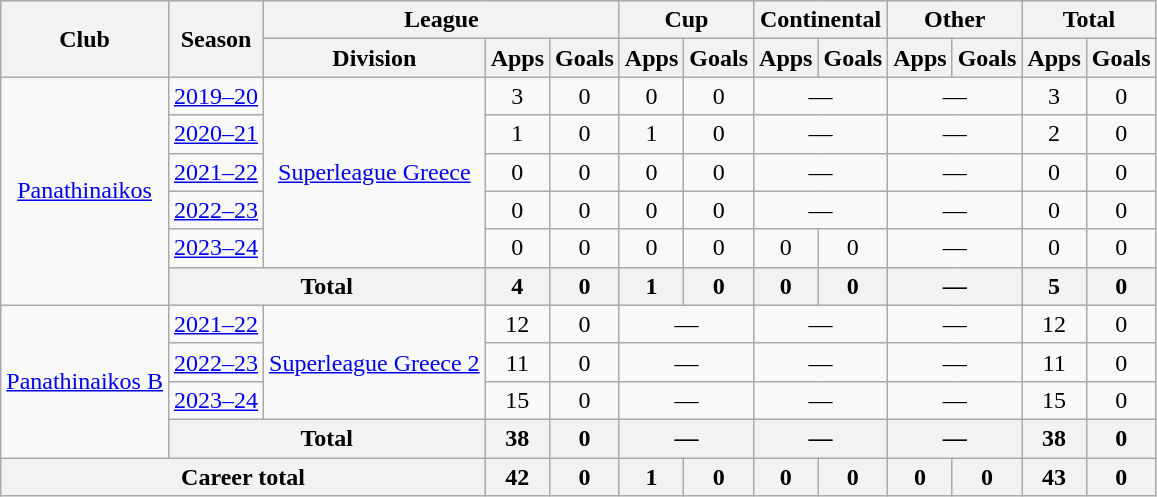<table class="wikitable" style="text-align:center">
<tr>
<th rowspan=2>Club</th>
<th rowspan=2>Season</th>
<th colspan=3>League</th>
<th colspan=2>Cup</th>
<th colspan=2>Continental</th>
<th colspan=2>Other</th>
<th colspan=2>Total</th>
</tr>
<tr>
<th>Division</th>
<th>Apps</th>
<th>Goals</th>
<th>Apps</th>
<th>Goals</th>
<th>Apps</th>
<th>Goals</th>
<th>Apps</th>
<th>Goals</th>
<th>Apps</th>
<th>Goals</th>
</tr>
<tr>
<td rowspan="6"><a href='#'>Panathinaikos</a></td>
<td><a href='#'>2019–20</a></td>
<td rowspan="5"><a href='#'>Superleague Greece</a></td>
<td>3</td>
<td>0</td>
<td>0</td>
<td>0</td>
<td colspan="2">—</td>
<td colspan="2">—</td>
<td>3</td>
<td>0</td>
</tr>
<tr>
<td><a href='#'>2020–21</a></td>
<td>1</td>
<td>0</td>
<td>1</td>
<td>0</td>
<td colspan="2">—</td>
<td colspan="2">—</td>
<td>2</td>
<td>0</td>
</tr>
<tr>
<td><a href='#'>2021–22</a></td>
<td>0</td>
<td>0</td>
<td>0</td>
<td>0</td>
<td colspan="2">—</td>
<td colspan="2">—</td>
<td>0</td>
<td>0</td>
</tr>
<tr>
<td><a href='#'>2022–23</a></td>
<td>0</td>
<td>0</td>
<td>0</td>
<td>0</td>
<td colspan="2">—</td>
<td colspan="2">—</td>
<td>0</td>
<td>0</td>
</tr>
<tr>
<td><a href='#'>2023–24</a></td>
<td>0</td>
<td>0</td>
<td>0</td>
<td>0</td>
<td>0</td>
<td>0</td>
<td colspan="2">—</td>
<td>0</td>
<td>0</td>
</tr>
<tr>
<th colspan="2">Total</th>
<th>4</th>
<th>0</th>
<th>1</th>
<th>0</th>
<th>0</th>
<th>0</th>
<th colspan="2">—</th>
<th>5</th>
<th>0</th>
</tr>
<tr>
<td rowspan="4"><a href='#'>Panathinaikos B</a></td>
<td><a href='#'>2021–22</a></td>
<td rowspan="3"><a href='#'>Superleague Greece 2</a></td>
<td>12</td>
<td>0</td>
<td colspan="2">—</td>
<td colspan="2">—</td>
<td colspan="2">—</td>
<td>12</td>
<td>0</td>
</tr>
<tr>
<td><a href='#'>2022–23</a></td>
<td>11</td>
<td>0</td>
<td colspan="2">—</td>
<td colspan="2">—</td>
<td colspan="2">—</td>
<td>11</td>
<td>0</td>
</tr>
<tr>
<td><a href='#'>2023–24</a></td>
<td>15</td>
<td>0</td>
<td colspan="2">—</td>
<td colspan="2">—</td>
<td colspan="2">—</td>
<td>15</td>
<td>0</td>
</tr>
<tr>
<th colspan="2">Total</th>
<th>38</th>
<th>0</th>
<th colspan="2">—</th>
<th colspan="2">—</th>
<th colspan="2">—</th>
<th>38</th>
<th>0</th>
</tr>
<tr>
<th colspan="3">Career total</th>
<th>42</th>
<th>0</th>
<th>1</th>
<th>0</th>
<th>0</th>
<th>0</th>
<th>0</th>
<th>0</th>
<th>43</th>
<th>0</th>
</tr>
</table>
